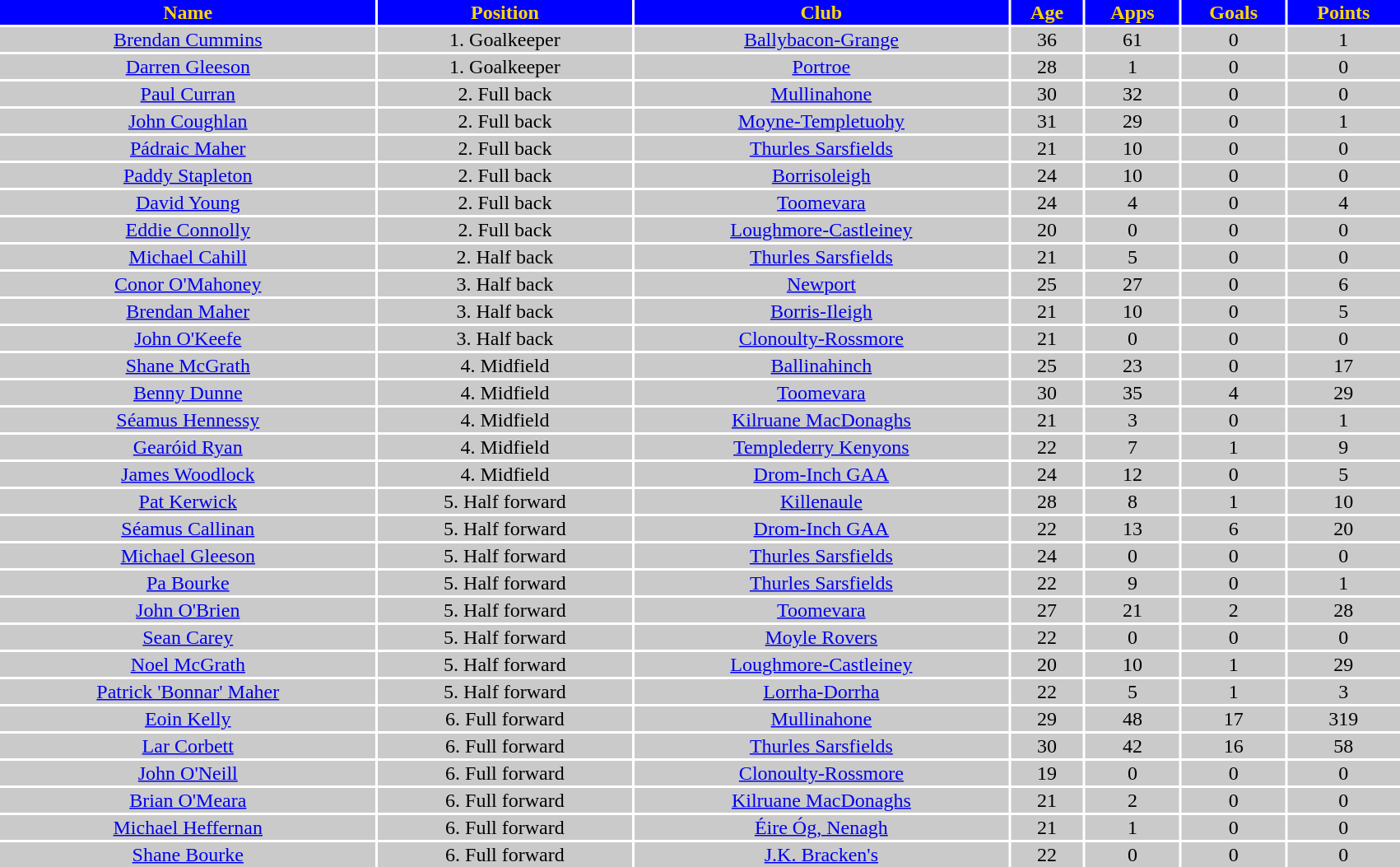<table class="sortable" width="90%">
<tr style="text-align:center;background:blue;color:gold;">
<td><strong>Name</strong></td>
<td><strong>Position</strong></td>
<td><strong>Club</strong></td>
<td><strong>Age</strong></td>
<td><strong>Apps</strong></td>
<td><strong>Goals</strong></td>
<td><strong>Points</strong></td>
</tr>
<tr bgcolor=#CACACA>
<td align=center><a href='#'>Brendan Cummins</a></td>
<td align=center>1. Goalkeeper</td>
<td align=center><a href='#'>Ballybacon-Grange</a></td>
<td align=center>36</td>
<td align=center>61</td>
<td align=center>0</td>
<td align=center>1</td>
</tr>
<tr bgcolor=#CACACA>
<td align=center><a href='#'>Darren Gleeson</a></td>
<td align=center>1. Goalkeeper</td>
<td align=center><a href='#'>Portroe</a></td>
<td align=center>28</td>
<td align=center>1</td>
<td align=center>0</td>
<td align=center>0</td>
</tr>
<tr bgcolor=#CACACA>
<td align=center><a href='#'>Paul Curran</a></td>
<td align=center>2. Full back</td>
<td align=center><a href='#'>Mullinahone</a></td>
<td align=center>30</td>
<td align=center>32</td>
<td align=center>0</td>
<td align=center>0</td>
</tr>
<tr bgcolor=#CACACA>
<td align=center><a href='#'>John Coughlan</a></td>
<td align=center>2. Full back</td>
<td align=center><a href='#'>Moyne-Templetuohy</a></td>
<td align=center>31</td>
<td align=center>29</td>
<td align=center>0</td>
<td align=center>1</td>
</tr>
<tr bgcolor=#CACACA>
<td align=center><a href='#'>Pádraic Maher</a></td>
<td align=center>2. Full back</td>
<td align=center><a href='#'>Thurles Sarsfields</a></td>
<td align=center>21</td>
<td align=center>10</td>
<td align=center>0</td>
<td align=center>0</td>
</tr>
<tr bgcolor=#CACACA>
<td align=center><a href='#'>Paddy Stapleton</a></td>
<td align=center>2. Full back</td>
<td align=center><a href='#'>Borrisoleigh</a></td>
<td align=center>24</td>
<td align=center>10</td>
<td align=center>0</td>
<td align=center>0</td>
</tr>
<tr bgcolor=#CACACA>
<td align=center><a href='#'>David Young</a></td>
<td align=center>2. Full back</td>
<td align=center><a href='#'>Toomevara</a></td>
<td align=center>24</td>
<td align=center>4</td>
<td align=center>0</td>
<td align=center>4</td>
</tr>
<tr bgcolor=#CACACA>
<td align=center><a href='#'>Eddie Connolly</a></td>
<td align=center>2. Full back</td>
<td align=center><a href='#'>Loughmore-Castleiney</a></td>
<td align=center>20</td>
<td align=center>0</td>
<td align=center>0</td>
<td align=center>0</td>
</tr>
<tr bgcolor=#CACACA>
<td align=center><a href='#'>Michael Cahill</a></td>
<td align=center>2. Half back</td>
<td align=center><a href='#'>Thurles Sarsfields</a></td>
<td align=center>21</td>
<td align=center>5</td>
<td align=center>0</td>
<td align=center>0</td>
</tr>
<tr bgcolor=#CACACA>
<td align=center><a href='#'>Conor O'Mahoney</a></td>
<td align=center>3. Half back</td>
<td align=center><a href='#'>Newport</a></td>
<td align=center>25</td>
<td align=center>27</td>
<td align=center>0</td>
<td align=center>6</td>
</tr>
<tr bgcolor=#CACACA>
<td align=center><a href='#'>Brendan Maher</a></td>
<td align=center>3. Half back</td>
<td align=center><a href='#'>Borris-Ileigh</a></td>
<td align=center>21</td>
<td align=center>10</td>
<td align=center>0</td>
<td align=center>5</td>
</tr>
<tr bgcolor=#CACACA>
<td align=center><a href='#'>John O'Keefe</a></td>
<td align=center>3. Half back</td>
<td align=center><a href='#'>Clonoulty-Rossmore</a></td>
<td align=center>21</td>
<td align=center>0</td>
<td align=center>0</td>
<td align=center>0</td>
</tr>
<tr bgcolor=#CACACA>
<td align=center><a href='#'>Shane McGrath</a></td>
<td align=center>4. Midfield</td>
<td align=center><a href='#'>Ballinahinch</a></td>
<td align=center>25</td>
<td align=center>23</td>
<td align=center>0</td>
<td align=center>17</td>
</tr>
<tr bgcolor=#CACACA>
<td align=center><a href='#'>Benny Dunne</a></td>
<td align=center>4. Midfield</td>
<td align=center><a href='#'>Toomevara</a></td>
<td align=center>30</td>
<td align=center>35</td>
<td align=center>4</td>
<td align=center>29</td>
</tr>
<tr bgcolor=#CACACA>
<td align=center><a href='#'>Séamus Hennessy</a></td>
<td align=center>4. Midfield</td>
<td align=center><a href='#'>Kilruane MacDonaghs</a></td>
<td align=center>21</td>
<td align=center>3</td>
<td align=center>0</td>
<td align=center>1</td>
</tr>
<tr bgcolor=#CACACA>
<td align=center><a href='#'>Gearóid Ryan</a></td>
<td align=center>4. Midfield</td>
<td align=center><a href='#'>Templederry Kenyons</a></td>
<td align=center>22</td>
<td align=center>7</td>
<td align=center>1</td>
<td align=center>9</td>
</tr>
<tr bgcolor=#CACACA>
<td align=center><a href='#'>James Woodlock</a></td>
<td align=center>4. Midfield</td>
<td align=center><a href='#'>Drom-Inch GAA</a></td>
<td align=center>24</td>
<td align=center>12</td>
<td align=center>0</td>
<td align=center>5</td>
</tr>
<tr bgcolor=#CACACA>
<td align=center><a href='#'>Pat Kerwick</a></td>
<td align=center>5. Half forward</td>
<td align=center><a href='#'>Killenaule</a></td>
<td align=center>28</td>
<td align=center>8</td>
<td align=center>1</td>
<td align=center>10</td>
</tr>
<tr bgcolor=#CACACA>
<td align=center><a href='#'>Séamus Callinan</a></td>
<td align=center>5. Half forward</td>
<td align=center><a href='#'>Drom-Inch GAA</a></td>
<td align=center>22</td>
<td align=center>13</td>
<td align=center>6</td>
<td align=center>20</td>
</tr>
<tr bgcolor=#CACACA>
<td align=center><a href='#'>Michael Gleeson</a></td>
<td align=center>5. Half forward</td>
<td align=center><a href='#'>Thurles Sarsfields</a></td>
<td align=center>24</td>
<td align=center>0</td>
<td align=center>0</td>
<td align=center>0</td>
</tr>
<tr bgcolor=#CACACA>
<td align=center><a href='#'>Pa Bourke</a></td>
<td align=center>5. Half forward</td>
<td align=center><a href='#'>Thurles Sarsfields</a></td>
<td align=center>22</td>
<td align=center>9</td>
<td align=center>0</td>
<td align=center>1</td>
</tr>
<tr bgcolor=#CACACA>
<td align=center><a href='#'>John O'Brien</a></td>
<td align=center>5. Half forward</td>
<td align=center><a href='#'>Toomevara</a></td>
<td align=center>27</td>
<td align=center>21</td>
<td align=center>2</td>
<td align=center>28</td>
</tr>
<tr bgcolor=#CACACA>
<td align=center><a href='#'>Sean Carey</a></td>
<td align=center>5. Half forward</td>
<td align=center><a href='#'>Moyle Rovers</a></td>
<td align=center>22</td>
<td align=center>0</td>
<td align=center>0</td>
<td align=center>0</td>
</tr>
<tr bgcolor=#CACACA>
<td align=center><a href='#'>Noel McGrath</a></td>
<td align=center>5. Half forward</td>
<td align=center><a href='#'>Loughmore-Castleiney</a></td>
<td align=center>20</td>
<td align=center>10</td>
<td align=center>1</td>
<td align=center>29</td>
</tr>
<tr bgcolor=#CACACA>
<td align=center><a href='#'>Patrick 'Bonnar' Maher</a></td>
<td align=center>5. Half forward</td>
<td align=center><a href='#'>Lorrha-Dorrha</a></td>
<td align=center>22</td>
<td align=center>5</td>
<td align=center>1</td>
<td align=center>3</td>
</tr>
<tr bgcolor=#CACACA>
<td align=center><a href='#'>Eoin Kelly</a></td>
<td align=center>6. Full forward</td>
<td align=center><a href='#'>Mullinahone</a></td>
<td align=center>29</td>
<td align=center>48</td>
<td align=center>17</td>
<td align=center>319</td>
</tr>
<tr bgcolor=#CACACA>
<td align=center><a href='#'>Lar Corbett</a></td>
<td align=center>6. Full forward</td>
<td align=center><a href='#'>Thurles Sarsfields</a></td>
<td align=center>30</td>
<td align=center>42</td>
<td align=center>16</td>
<td align=center>58</td>
</tr>
<tr bgcolor=#CACACA>
<td align=center><a href='#'>John O'Neill</a></td>
<td align=center>6. Full forward</td>
<td align=center><a href='#'>Clonoulty-Rossmore</a></td>
<td align=center>19</td>
<td align=center>0</td>
<td align=center>0</td>
<td align=center>0</td>
</tr>
<tr bgcolor=#CACACA>
<td align=center><a href='#'>Brian O'Meara</a></td>
<td align=center>6. Full forward</td>
<td align=center><a href='#'>Kilruane MacDonaghs</a></td>
<td align=center>21</td>
<td align=center>2</td>
<td align=center>0</td>
<td align=center>0</td>
</tr>
<tr bgcolor=#CACACA>
<td align=center><a href='#'>Michael Heffernan</a></td>
<td align=center>6. Full forward</td>
<td align=center><a href='#'>Éire Óg, Nenagh</a></td>
<td align=center>21</td>
<td align=center>1</td>
<td align=center>0</td>
<td align=center>0</td>
</tr>
<tr bgcolor=#CACACA>
<td align=center><a href='#'>Shane Bourke</a></td>
<td align=center>6. Full forward</td>
<td align=center><a href='#'>J.K. Bracken's</a></td>
<td align=center>22</td>
<td align=center>0</td>
<td align=center>0</td>
<td align=center>0</td>
</tr>
</table>
